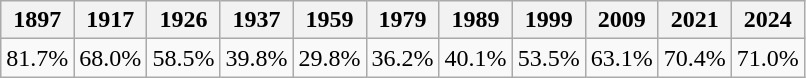<table class="wikitable" style="text-align:right;">
<tr>
<th>1897</th>
<th>1917</th>
<th>1926</th>
<th>1937</th>
<th>1959</th>
<th>1979</th>
<th>1989</th>
<th>1999</th>
<th>2009</th>
<th>2021</th>
<th>2024</th>
</tr>
<tr>
<td>81.7%</td>
<td>68.0%</td>
<td>58.5%</td>
<td>39.8%</td>
<td>29.8%</td>
<td>36.2%</td>
<td>40.1%</td>
<td>53.5%</td>
<td>63.1%</td>
<td>70.4%</td>
<td>71.0%</td>
</tr>
</table>
